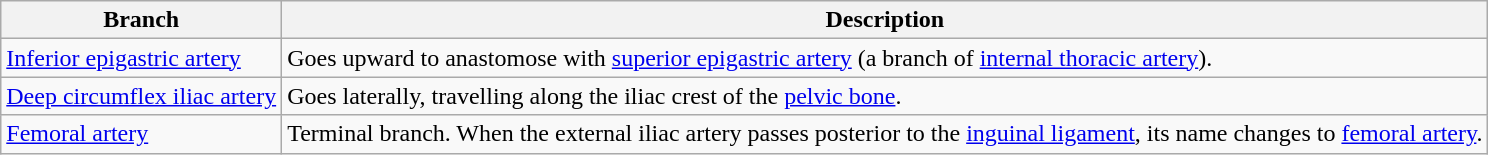<table class="wikitable">
<tr>
<th>Branch</th>
<th>Description</th>
</tr>
<tr>
<td><a href='#'>Inferior epigastric artery</a></td>
<td>Goes upward to anastomose with <a href='#'>superior epigastric artery</a> (a branch of <a href='#'>internal thoracic artery</a>).</td>
</tr>
<tr>
<td><a href='#'>Deep circumflex iliac artery</a></td>
<td>Goes laterally, travelling along the iliac crest of the <a href='#'>pelvic bone</a>.</td>
</tr>
<tr>
<td><a href='#'>Femoral artery</a></td>
<td>Terminal branch. When the external iliac artery passes posterior to the <a href='#'>inguinal ligament</a>, its name changes to <a href='#'>femoral artery</a>.</td>
</tr>
</table>
